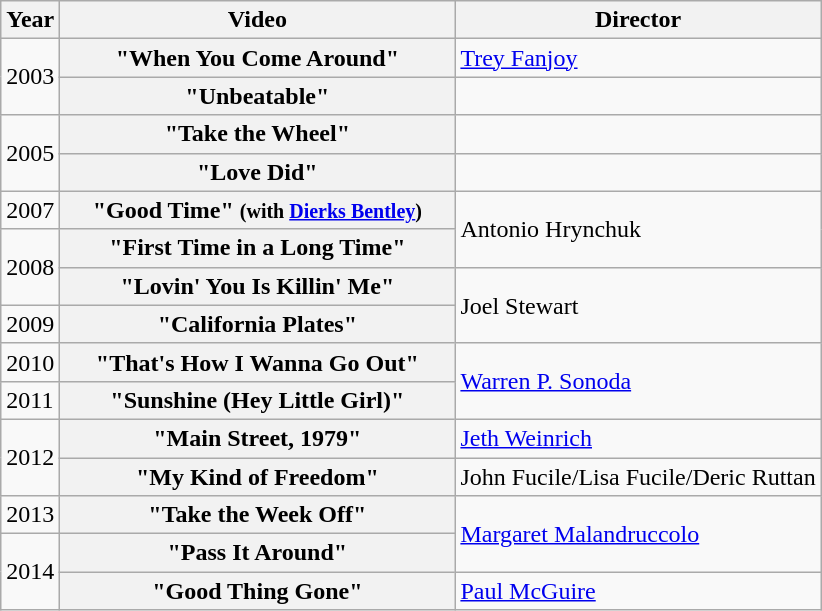<table class="wikitable plainrowheaders">
<tr>
<th>Year</th>
<th style="width:16em;">Video</th>
<th>Director</th>
</tr>
<tr>
<td rowspan="2">2003</td>
<th scope="row">"When You Come Around"</th>
<td><a href='#'>Trey Fanjoy</a></td>
</tr>
<tr>
<th scope="row">"Unbeatable"</th>
<td></td>
</tr>
<tr>
<td rowspan="2">2005</td>
<th scope="row">"Take the Wheel"</th>
<td></td>
</tr>
<tr>
<th scope="row">"Love Did"</th>
<td></td>
</tr>
<tr>
<td>2007</td>
<th scope="row">"Good Time" <small>(with <a href='#'>Dierks Bentley</a>)</small></th>
<td rowspan="2">Antonio Hrynchuk</td>
</tr>
<tr>
<td rowspan="2">2008</td>
<th scope="row">"First Time in a Long Time"</th>
</tr>
<tr>
<th scope="row">"Lovin' You Is Killin' Me"</th>
<td rowspan="2">Joel Stewart</td>
</tr>
<tr>
<td>2009</td>
<th scope="row">"California Plates"</th>
</tr>
<tr>
<td>2010</td>
<th scope="row">"That's How I Wanna Go Out"</th>
<td rowspan="2"><a href='#'>Warren P. Sonoda</a></td>
</tr>
<tr>
<td>2011</td>
<th scope="row">"Sunshine (Hey Little Girl)"</th>
</tr>
<tr>
<td rowspan="2">2012</td>
<th scope="row">"Main Street, 1979"</th>
<td><a href='#'>Jeth Weinrich</a></td>
</tr>
<tr>
<th scope="row">"My Kind of Freedom"</th>
<td>John Fucile/Lisa Fucile/Deric Ruttan</td>
</tr>
<tr>
<td>2013</td>
<th scope="row">"Take the Week Off"</th>
<td rowspan="2"><a href='#'>Margaret Malandruccolo</a></td>
</tr>
<tr>
<td rowspan="2">2014</td>
<th scope="row">"Pass It Around"</th>
</tr>
<tr>
<th scope="row">"Good Thing Gone"</th>
<td><a href='#'>Paul McGuire</a></td>
</tr>
</table>
